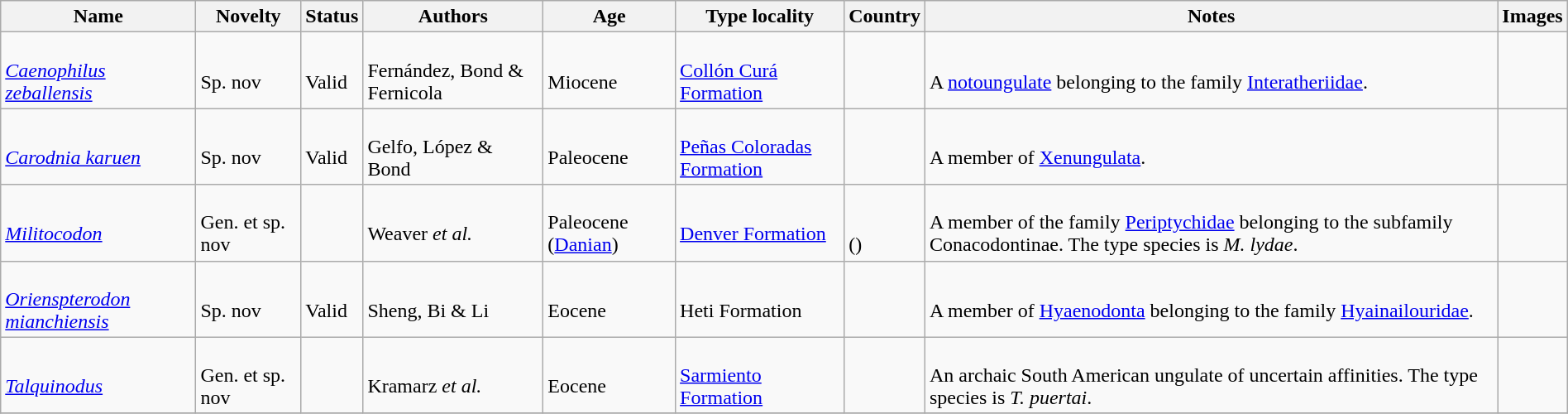<table class="wikitable sortable" align="center" width="100%">
<tr>
<th>Name</th>
<th>Novelty</th>
<th>Status</th>
<th>Authors</th>
<th>Age</th>
<th>Type locality</th>
<th>Country</th>
<th>Notes</th>
<th>Images</th>
</tr>
<tr>
<td><br><em><a href='#'>Caenophilus zeballensis</a></em></td>
<td><br>Sp. nov</td>
<td><br>Valid</td>
<td><br>Fernández, Bond & Fernicola</td>
<td><br>Miocene</td>
<td><br><a href='#'>Collón Curá Formation</a></td>
<td><br></td>
<td><br>A <a href='#'>notoungulate</a> belonging to the family <a href='#'>Interatheriidae</a>.</td>
<td></td>
</tr>
<tr>
<td><br><em><a href='#'>Carodnia karuen</a></em></td>
<td><br>Sp. nov</td>
<td><br>Valid</td>
<td><br>Gelfo, López & Bond</td>
<td><br>Paleocene</td>
<td><br><a href='#'>Peñas Coloradas Formation</a></td>
<td><br></td>
<td><br>A member of <a href='#'>Xenungulata</a>.</td>
<td></td>
</tr>
<tr>
<td><br><em><a href='#'>Militocodon</a></em></td>
<td><br>Gen. et sp. nov</td>
<td></td>
<td><br>Weaver <em>et al.</em></td>
<td><br>Paleocene (<a href='#'>Danian</a>)</td>
<td><br><a href='#'>Denver Formation</a></td>
<td><br><br>()</td>
<td><br>A member of the family <a href='#'>Periptychidae</a> belonging to the subfamily Conacodontinae. The type species is <em>M. lydae</em>.</td>
<td></td>
</tr>
<tr>
<td><br><em><a href='#'>Orienspterodon mianchiensis</a></em></td>
<td><br>Sp. nov</td>
<td><br>Valid</td>
<td><br>Sheng, Bi & Li</td>
<td><br>Eocene</td>
<td><br>Heti Formation</td>
<td><br></td>
<td><br>A member of <a href='#'>Hyaenodonta</a> belonging to the family <a href='#'>Hyainailouridae</a>.</td>
<td></td>
</tr>
<tr>
<td><br><em><a href='#'>Talquinodus</a></em></td>
<td><br>Gen. et sp. nov</td>
<td></td>
<td><br>Kramarz <em>et al.</em></td>
<td><br>Eocene</td>
<td><br><a href='#'>Sarmiento Formation</a></td>
<td><br></td>
<td><br>An archaic South American ungulate of uncertain affinities. The type species is <em>T. puertai</em>.</td>
<td></td>
</tr>
<tr>
</tr>
</table>
